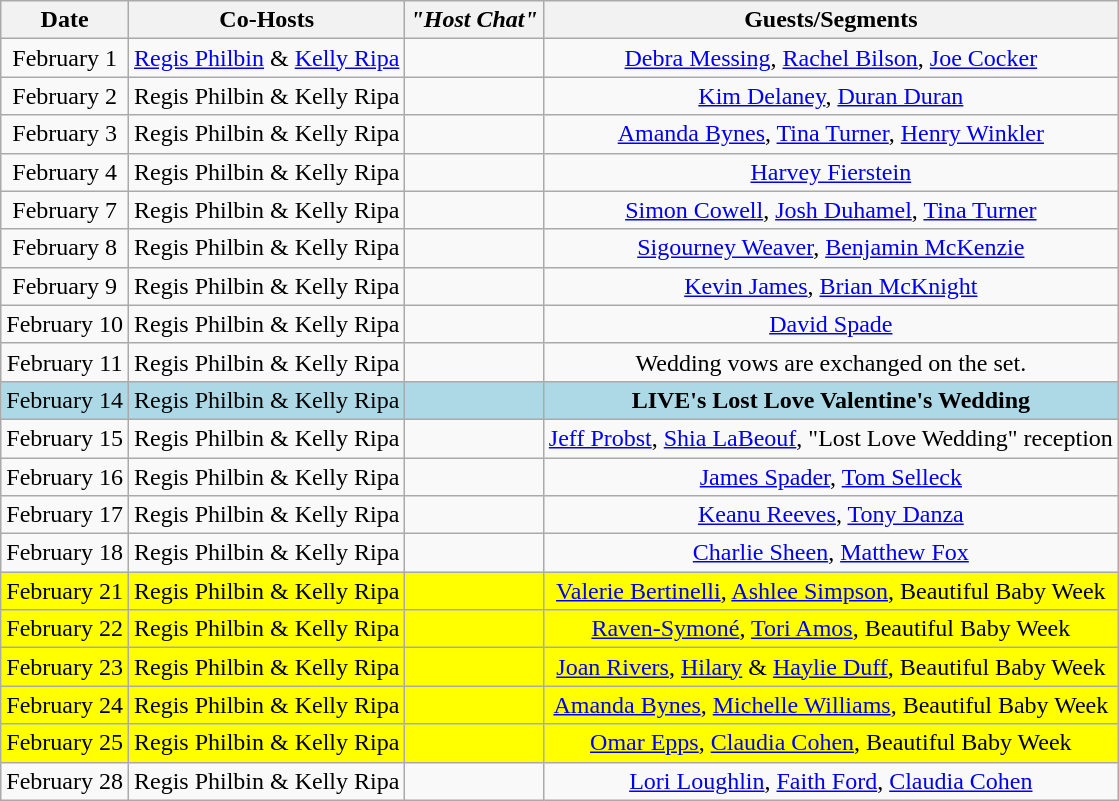<table class="wikitable sortable" style="text-align:center;">
<tr>
<th>Date</th>
<th>Co-Hosts</th>
<th><em>"Host Chat"</em></th>
<th>Guests/Segments</th>
</tr>
<tr>
<td>February 1</td>
<td><a href='#'>Regis Philbin</a> & <a href='#'>Kelly Ripa</a></td>
<td></td>
<td><a href='#'>Debra Messing</a>, <a href='#'>Rachel Bilson</a>, <a href='#'>Joe Cocker</a></td>
</tr>
<tr>
<td>February 2</td>
<td>Regis Philbin & Kelly Ripa</td>
<td></td>
<td><a href='#'>Kim Delaney</a>, <a href='#'>Duran Duran</a></td>
</tr>
<tr>
<td>February 3</td>
<td>Regis Philbin & Kelly Ripa</td>
<td></td>
<td><a href='#'>Amanda Bynes</a>, <a href='#'>Tina Turner</a>, <a href='#'>Henry Winkler</a></td>
</tr>
<tr>
<td>February 4</td>
<td>Regis Philbin & Kelly Ripa</td>
<td></td>
<td><a href='#'>Harvey Fierstein</a></td>
</tr>
<tr>
<td>February 7</td>
<td>Regis Philbin & Kelly Ripa</td>
<td></td>
<td><a href='#'>Simon Cowell</a>, <a href='#'>Josh Duhamel</a>, <a href='#'>Tina Turner</a></td>
</tr>
<tr>
<td>February 8</td>
<td>Regis Philbin & Kelly Ripa</td>
<td></td>
<td><a href='#'>Sigourney Weaver</a>, <a href='#'>Benjamin McKenzie</a></td>
</tr>
<tr>
<td>February 9</td>
<td>Regis Philbin & Kelly Ripa</td>
<td></td>
<td><a href='#'>Kevin James</a>, <a href='#'>Brian McKnight</a></td>
</tr>
<tr>
<td>February 10</td>
<td>Regis Philbin & Kelly Ripa</td>
<td></td>
<td><a href='#'>David Spade</a></td>
</tr>
<tr>
<td>February 11</td>
<td>Regis Philbin & Kelly Ripa</td>
<td></td>
<td>Wedding vows are exchanged on the set.</td>
</tr>
<tr style="background:lightblue;">
<td>February 14</td>
<td>Regis Philbin & Kelly Ripa</td>
<td></td>
<td><strong>LIVE's Lost Love Valentine's Wedding</strong></td>
</tr>
<tr>
<td>February 15</td>
<td>Regis Philbin & Kelly Ripa</td>
<td></td>
<td><a href='#'>Jeff Probst</a>, <a href='#'>Shia LaBeouf</a>, "Lost Love Wedding" reception</td>
</tr>
<tr>
<td>February 16</td>
<td>Regis Philbin & Kelly Ripa</td>
<td></td>
<td><a href='#'>James Spader</a>, <a href='#'>Tom Selleck</a></td>
</tr>
<tr>
<td>February 17</td>
<td>Regis Philbin & Kelly Ripa</td>
<td></td>
<td><a href='#'>Keanu Reeves</a>, <a href='#'>Tony Danza</a></td>
</tr>
<tr>
<td>February 18</td>
<td>Regis Philbin & Kelly Ripa</td>
<td></td>
<td><a href='#'>Charlie Sheen</a>, <a href='#'>Matthew Fox</a></td>
</tr>
<tr style="background:yellow;">
<td>February 21</td>
<td>Regis Philbin & Kelly Ripa</td>
<td></td>
<td><a href='#'>Valerie Bertinelli</a>, <a href='#'>Ashlee Simpson</a>, Beautiful Baby Week</td>
</tr>
<tr style="background:yellow;">
<td>February 22</td>
<td>Regis Philbin & Kelly Ripa</td>
<td></td>
<td><a href='#'>Raven-Symoné</a>, <a href='#'>Tori Amos</a>, Beautiful Baby Week</td>
</tr>
<tr style="background:yellow;">
<td>February 23</td>
<td>Regis Philbin & Kelly Ripa</td>
<td></td>
<td><a href='#'>Joan Rivers</a>, <a href='#'>Hilary</a> & <a href='#'>Haylie Duff</a>, Beautiful Baby Week</td>
</tr>
<tr style="background:yellow;">
<td>February 24</td>
<td>Regis Philbin & Kelly Ripa</td>
<td></td>
<td><a href='#'>Amanda Bynes</a>, <a href='#'>Michelle Williams</a>, Beautiful Baby Week</td>
</tr>
<tr style="background:yellow;">
<td>February 25</td>
<td>Regis Philbin & Kelly Ripa</td>
<td></td>
<td><a href='#'>Omar Epps</a>, <a href='#'>Claudia Cohen</a>, Beautiful Baby Week</td>
</tr>
<tr>
<td>February 28</td>
<td>Regis Philbin & Kelly Ripa</td>
<td></td>
<td><a href='#'>Lori Loughlin</a>, <a href='#'>Faith Ford</a>, <a href='#'>Claudia Cohen</a></td>
</tr>
</table>
